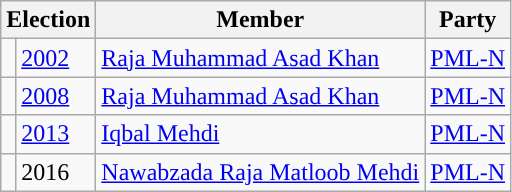<table class="wikitable">
<tr>
<th colspan="2">Election</th>
<th>Member</th>
<th>Party</th>
</tr>
<tr>
<td style="background-color: "></td>
<td><a href='#'>2002</a></td>
<td><a href='#'>Raja Muhammad Asad Khan</a></td>
<td><a href='#'>PML-N</a></td>
</tr>
<tr>
<td style="background-color: "></td>
<td><a href='#'>2008</a></td>
<td><a href='#'>Raja Muhammad Asad Khan</a></td>
<td><a href='#'>PML-N</a></td>
</tr>
<tr>
<td style="background-color: "></td>
<td><a href='#'>2013</a></td>
<td><a href='#'>Iqbal Mehdi</a></td>
<td><a href='#'>PML-N</a></td>
</tr>
<tr>
<td style="background-color: "></td>
<td>2016</td>
<td><a href='#'>Nawabzada Raja Matloob Mehdi</a></td>
<td><a href='#'>PML-N</a></td>
</tr>
</table>
